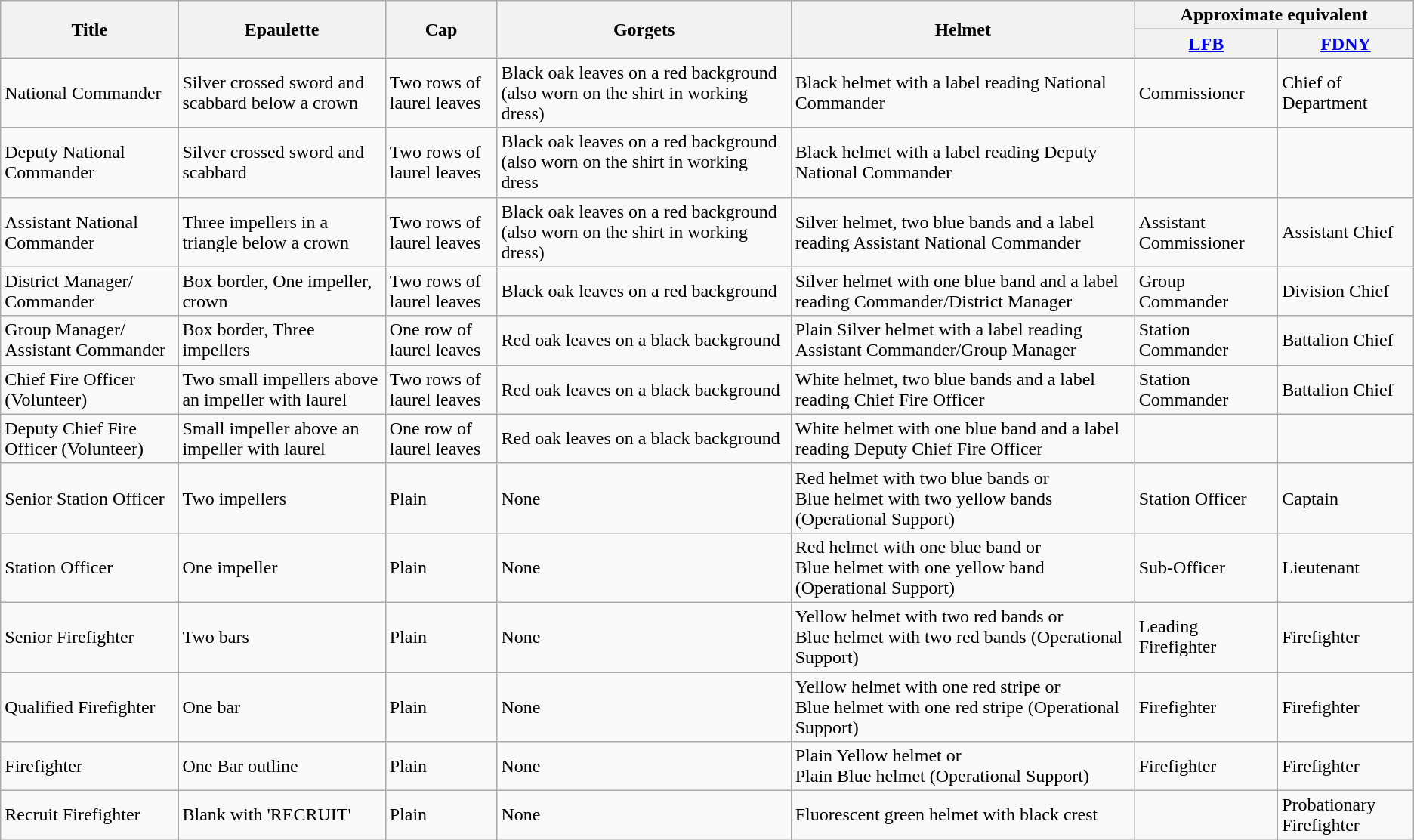<table class="wikitable">
<tr>
<th rowspan=2>Title</th>
<th rowspan=2>Epaulette</th>
<th rowspan="2">Cap</th>
<th rowspan="2">Gorgets</th>
<th rowspan="2">Helmet</th>
<th colspan=2>Approximate equivalent</th>
</tr>
<tr>
<th><a href='#'>LFB</a></th>
<th><a href='#'>FDNY</a></th>
</tr>
<tr>
<td>National Commander</td>
<td>Silver crossed sword and scabbard below a crown</td>
<td>Two rows of laurel leaves</td>
<td>Black oak leaves on a red background (also worn on the shirt in working dress)</td>
<td>Black helmet with a label reading National Commander</td>
<td>Commissioner</td>
<td>Chief of Department</td>
</tr>
<tr>
<td>Deputy National Commander</td>
<td>Silver crossed sword and scabbard</td>
<td>Two rows of laurel leaves</td>
<td>Black oak leaves on a red background (also worn on the shirt in working dress</td>
<td>Black helmet with a label reading Deputy National Commander</td>
<td></td>
<td></td>
</tr>
<tr>
<td>Assistant National Commander</td>
<td>Three impellers in a triangle below a crown</td>
<td>Two rows of laurel leaves</td>
<td>Black oak leaves on a red background (also worn on the shirt in working dress)</td>
<td>Silver helmet, two blue bands and a label reading Assistant National Commander</td>
<td>Assistant Commissioner</td>
<td>Assistant Chief</td>
</tr>
<tr>
<td>District Manager/<br>Commander</td>
<td>Box border, One impeller, crown</td>
<td>Two rows of laurel leaves</td>
<td>Black oak leaves on a red background</td>
<td>Silver helmet with one blue band and a label reading Commander/District Manager</td>
<td>Group Commander</td>
<td>Division Chief</td>
</tr>
<tr>
<td>Group Manager/ Assistant Commander</td>
<td>Box border, Three impellers</td>
<td>One row of laurel leaves</td>
<td>Red oak leaves on a black background</td>
<td>Plain Silver helmet with a label reading Assistant Commander/Group Manager</td>
<td>Station Commander</td>
<td>Battalion Chief</td>
</tr>
<tr>
<td>Chief Fire Officer (Volunteer)</td>
<td>Two small impellers above an impeller with laurel</td>
<td>Two rows of laurel leaves</td>
<td>Red oak leaves on a black background</td>
<td>White helmet, two blue bands and a label reading Chief Fire Officer</td>
<td>Station Commander</td>
<td>Battalion Chief</td>
</tr>
<tr>
<td>Deputy Chief Fire Officer (Volunteer)</td>
<td>Small impeller above an impeller with laurel</td>
<td>One row of laurel leaves</td>
<td>Red oak leaves on a black background</td>
<td>White helmet with one blue band and a label reading Deputy Chief Fire Officer</td>
<td></td>
<td></td>
</tr>
<tr>
<td>Senior Station Officer</td>
<td>Two impellers</td>
<td>Plain</td>
<td>None</td>
<td>Red helmet with two blue bands or <br>Blue helmet with two yellow bands (Operational Support)</td>
<td>Station Officer</td>
<td>Captain</td>
</tr>
<tr>
<td>Station Officer</td>
<td>One impeller</td>
<td>Plain</td>
<td>None</td>
<td>Red helmet with one blue band or <br>Blue helmet with one yellow band (Operational Support)</td>
<td>Sub-Officer</td>
<td>Lieutenant</td>
</tr>
<tr>
<td>Senior Firefighter</td>
<td>Two bars</td>
<td>Plain</td>
<td>None</td>
<td>Yellow helmet with two red bands or <br>Blue helmet with two red bands (Operational Support)</td>
<td>Leading Firefighter</td>
<td>Firefighter</td>
</tr>
<tr>
<td>Qualified Firefighter</td>
<td>One bar</td>
<td>Plain</td>
<td>None</td>
<td>Yellow helmet with one red stripe or <br>Blue helmet with one red stripe (Operational Support)</td>
<td>Firefighter</td>
<td>Firefighter</td>
</tr>
<tr>
<td>Firefighter</td>
<td>One Bar outline</td>
<td>Plain</td>
<td>None</td>
<td>Plain Yellow helmet or<br>Plain Blue helmet (Operational Support)</td>
<td>Firefighter</td>
<td>Firefighter</td>
</tr>
<tr>
<td>Recruit Firefighter</td>
<td>Blank with 'RECRUIT'</td>
<td>Plain</td>
<td>None</td>
<td>Fluorescent green helmet with black crest</td>
<td></td>
<td>Probationary Firefighter</td>
</tr>
</table>
